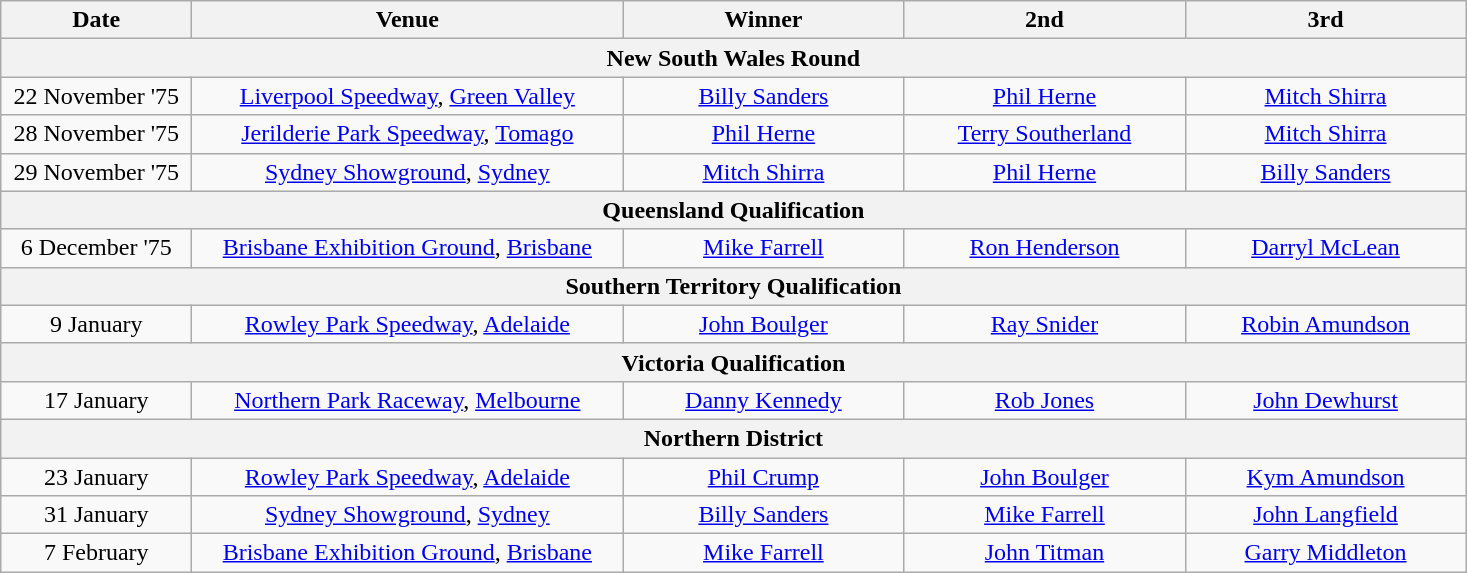<table class="wikitable" style="text-align:center">
<tr>
<th width=120>Date</th>
<th width=280>Venue</th>
<th width=180>Winner</th>
<th width=180>2nd</th>
<th width=180>3rd</th>
</tr>
<tr>
<th colspan=6>New South Wales Round</th>
</tr>
<tr>
<td align=center>22 November '75</td>
<td><a href='#'>Liverpool Speedway</a>, <a href='#'>Green Valley</a></td>
<td><a href='#'>Billy Sanders</a></td>
<td><a href='#'>Phil Herne</a></td>
<td><a href='#'>Mitch Shirra</a></td>
</tr>
<tr>
<td align=center>28 November '75</td>
<td><a href='#'>Jerilderie Park Speedway</a>, <a href='#'>Tomago</a></td>
<td><a href='#'>Phil Herne</a></td>
<td><a href='#'>Terry Southerland</a></td>
<td><a href='#'>Mitch Shirra</a></td>
</tr>
<tr>
<td align=center>29 November '75</td>
<td><a href='#'>Sydney Showground</a>, <a href='#'>Sydney</a></td>
<td><a href='#'>Mitch Shirra</a></td>
<td><a href='#'>Phil Herne</a></td>
<td><a href='#'>Billy Sanders</a></td>
</tr>
<tr>
<th colspan=6>Queensland Qualification</th>
</tr>
<tr>
<td align=center>6 December '75</td>
<td><a href='#'>Brisbane Exhibition Ground</a>, <a href='#'>Brisbane</a></td>
<td><a href='#'>Mike Farrell</a></td>
<td><a href='#'>Ron Henderson</a></td>
<td><a href='#'>Darryl McLean</a></td>
</tr>
<tr>
<th colspan=6>Southern Territory Qualification</th>
</tr>
<tr>
<td align=center>9 January</td>
<td><a href='#'>Rowley Park Speedway</a>, <a href='#'>Adelaide</a></td>
<td><a href='#'>John Boulger</a></td>
<td><a href='#'>Ray Snider</a></td>
<td><a href='#'>Robin Amundson</a></td>
</tr>
<tr>
<th colspan=6>Victoria Qualification</th>
</tr>
<tr>
<td align=center>17 January</td>
<td><a href='#'>Northern Park Raceway</a>, <a href='#'>Melbourne</a></td>
<td><a href='#'>Danny Kennedy</a></td>
<td><a href='#'>Rob Jones</a></td>
<td><a href='#'>John Dewhurst</a></td>
</tr>
<tr>
<th colspan=6>Northern District</th>
</tr>
<tr>
<td align=center>23 January</td>
<td><a href='#'>Rowley Park Speedway</a>, <a href='#'>Adelaide</a></td>
<td><a href='#'>Phil Crump</a></td>
<td><a href='#'>John Boulger</a></td>
<td><a href='#'>Kym Amundson</a></td>
</tr>
<tr>
<td align=center>31 January</td>
<td><a href='#'>Sydney Showground</a>, <a href='#'>Sydney</a></td>
<td><a href='#'>Billy Sanders</a></td>
<td><a href='#'>Mike Farrell</a></td>
<td><a href='#'>John Langfield</a></td>
</tr>
<tr>
<td align=center>7 February</td>
<td><a href='#'>Brisbane Exhibition Ground</a>, <a href='#'>Brisbane</a></td>
<td><a href='#'>Mike Farrell</a></td>
<td><a href='#'>John Titman</a></td>
<td><a href='#'>Garry Middleton</a></td>
</tr>
</table>
